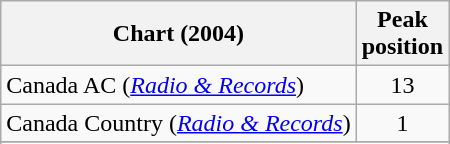<table class="wikitable sortable">
<tr>
<th>Chart (2004)</th>
<th align="center">Peak<br>position</th>
</tr>
<tr>
<td align="left">Canada AC (<em><a href='#'>Radio & Records</a></em>)</td>
<td align="center">13</td>
</tr>
<tr>
<td align="left">Canada Country (<em><a href='#'>Radio & Records</a></em>)</td>
<td align="center">1</td>
</tr>
<tr>
</tr>
<tr>
</tr>
<tr>
</tr>
<tr>
</tr>
<tr>
</tr>
</table>
